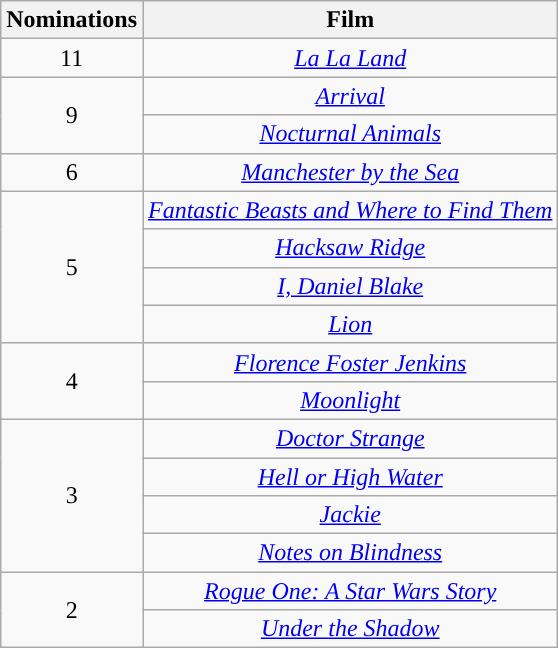<table class="wikitable" style="text-align:center;">
<tr>
<th style="background:">Nominations</th>
<th style="background:">Film</th>
</tr>
<tr>
<td>11</td>
<td><em><a href='#'>La La Land</a></em></td>
</tr>
<tr>
<td rowspan="2">9</td>
<td><em><a href='#'>Arrival</a></em></td>
</tr>
<tr>
<td><em><a href='#'>Nocturnal Animals</a></em></td>
</tr>
<tr>
<td>6</td>
<td><em><a href='#'>Manchester by the Sea</a></em></td>
</tr>
<tr>
<td rowspan="4">5</td>
<td><em><a href='#'>Fantastic Beasts and Where to Find Them</a></em></td>
</tr>
<tr>
<td><em><a href='#'>Hacksaw Ridge</a></em></td>
</tr>
<tr>
<td><em><a href='#'>I, Daniel Blake</a></em></td>
</tr>
<tr>
<td><em><a href='#'>Lion</a></em></td>
</tr>
<tr>
<td rowspan="2">4</td>
<td><em><a href='#'>Florence Foster Jenkins</a></em></td>
</tr>
<tr>
<td><em><a href='#'>Moonlight</a></em></td>
</tr>
<tr>
<td rowspan="4">3</td>
<td><em><a href='#'>Doctor Strange</a></em></td>
</tr>
<tr>
<td><em><a href='#'>Hell or High Water</a></em></td>
</tr>
<tr>
<td><em><a href='#'>Jackie</a></em></td>
</tr>
<tr>
<td><em><a href='#'>Notes on Blindness</a></em></td>
</tr>
<tr>
<td rowspan="2">2</td>
<td><em><a href='#'>Rogue One: A Star Wars Story</a></em></td>
</tr>
<tr>
<td><em><a href='#'>Under the Shadow</a></em></td>
</tr>
</table>
